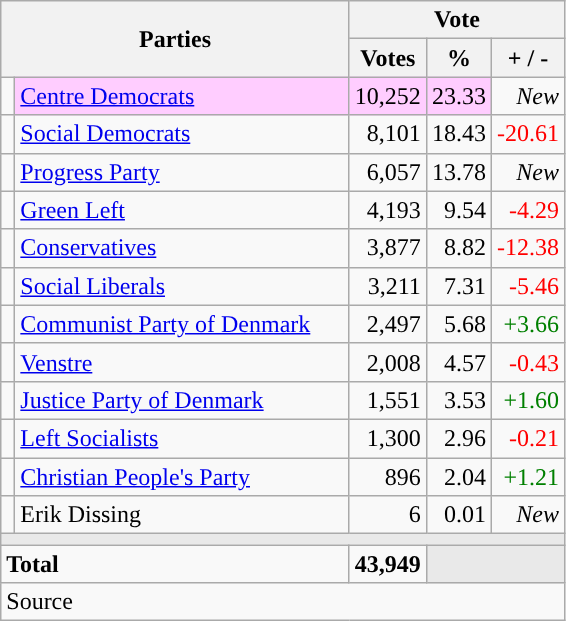<table class="wikitable" style="text-align:right;">
<tr>
<th style="text-align:centre;" rowspan="2" colspan="2" width="225">Parties</th>
<th colspan="3">Vote</th>
</tr>
<tr>
<th width="15">Votes</th>
<th width="15">%</th>
<th width="15">+ / -</th>
</tr>
<tr>
<td width="2" style="color:inherit;background:"></td>
<td bgcolor=#ffcdff  align="left"><a href='#'>Centre Democrats</a></td>
<td bgcolor=#ffcdff>10,252</td>
<td bgcolor=#ffcdff>23.33</td>
<td><em>New</em></td>
</tr>
<tr>
<td width="2" style="color:inherit;background:"></td>
<td align="left"><a href='#'>Social Democrats</a></td>
<td>8,101</td>
<td>18.43</td>
<td style=color:red;>-20.61</td>
</tr>
<tr>
<td width="2" style="color:inherit;background:"></td>
<td align="left"><a href='#'>Progress Party</a></td>
<td>6,057</td>
<td>13.78</td>
<td><em>New</em></td>
</tr>
<tr>
<td width="2" style="color:inherit;background:"></td>
<td align="left"><a href='#'>Green Left</a></td>
<td>4,193</td>
<td>9.54</td>
<td style=color:red;>-4.29</td>
</tr>
<tr>
<td width="2" style="color:inherit;background:"></td>
<td align="left"><a href='#'>Conservatives</a></td>
<td>3,877</td>
<td>8.82</td>
<td style=color:red;>-12.38</td>
</tr>
<tr>
<td width="2" style="color:inherit;background:"></td>
<td align="left"><a href='#'>Social Liberals</a></td>
<td>3,211</td>
<td>7.31</td>
<td style=color:red;>-5.46</td>
</tr>
<tr>
<td width="2" style="color:inherit;background:"></td>
<td align="left"><a href='#'>Communist Party of Denmark</a></td>
<td>2,497</td>
<td>5.68</td>
<td style=color:green;>+3.66</td>
</tr>
<tr>
<td width="2" style="color:inherit;background:"></td>
<td align="left"><a href='#'>Venstre</a></td>
<td>2,008</td>
<td>4.57</td>
<td style=color:red;>-0.43</td>
</tr>
<tr>
<td width="2" style="color:inherit;background:"></td>
<td align="left"><a href='#'>Justice Party of Denmark</a></td>
<td>1,551</td>
<td>3.53</td>
<td style=color:green;>+1.60</td>
</tr>
<tr>
<td width="2" style="color:inherit;background:"></td>
<td align="left"><a href='#'>Left Socialists</a></td>
<td>1,300</td>
<td>2.96</td>
<td style=color:red;>-0.21</td>
</tr>
<tr>
<td width="2" style="color:inherit;background:"></td>
<td align="left"><a href='#'>Christian People's Party</a></td>
<td>896</td>
<td>2.04</td>
<td style=color:green;>+1.21</td>
</tr>
<tr>
<td width="2" style="color:inherit;background:"></td>
<td align="left">Erik Dissing</td>
<td>6</td>
<td>0.01</td>
<td><em>New</em></td>
</tr>
<tr>
<td colspan="7" bgcolor="#E9E9E9"></td>
</tr>
<tr>
<td align="left" colspan="2"><strong>Total</strong></td>
<td><strong>43,949</strong></td>
<td bgcolor="#E9E9E9" colspan="2"></td>
</tr>
<tr>
<td align="left" colspan="6">Source</td>
</tr>
</table>
